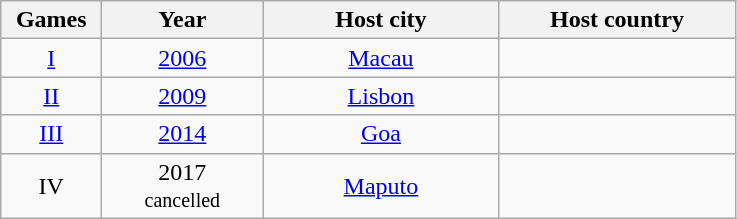<table class=wikitable style="text-align:center">
<tr>
<th width=60>Games</th>
<th width=100>Year</th>
<th width=150>Host city</th>
<th width=150>Host country</th>
</tr>
<tr>
<td><a href='#'>I</a></td>
<td><a href='#'>2006</a></td>
<td><a href='#'>Macau</a></td>
<td></td>
</tr>
<tr>
<td><a href='#'>II</a></td>
<td><a href='#'>2009</a></td>
<td><a href='#'>Lisbon</a></td>
<td></td>
</tr>
<tr>
<td><a href='#'>III</a></td>
<td><a href='#'>2014</a></td>
<td><a href='#'>Goa</a></td>
<td></td>
</tr>
<tr>
<td>IV</td>
<td>2017<br><small>cancelled</small></td>
<td><a href='#'>Maputo</a></td>
<td></td>
</tr>
</table>
